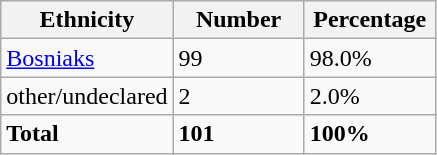<table class="wikitable">
<tr>
<th width="100px">Ethnicity</th>
<th width="80px">Number</th>
<th width="80px">Percentage</th>
</tr>
<tr>
<td><a href='#'>Bosniaks</a></td>
<td>99</td>
<td>98.0%</td>
</tr>
<tr>
<td>other/undeclared</td>
<td>2</td>
<td>2.0%</td>
</tr>
<tr>
<td><strong>Total</strong></td>
<td><strong>101</strong></td>
<td><strong>100%</strong></td>
</tr>
</table>
